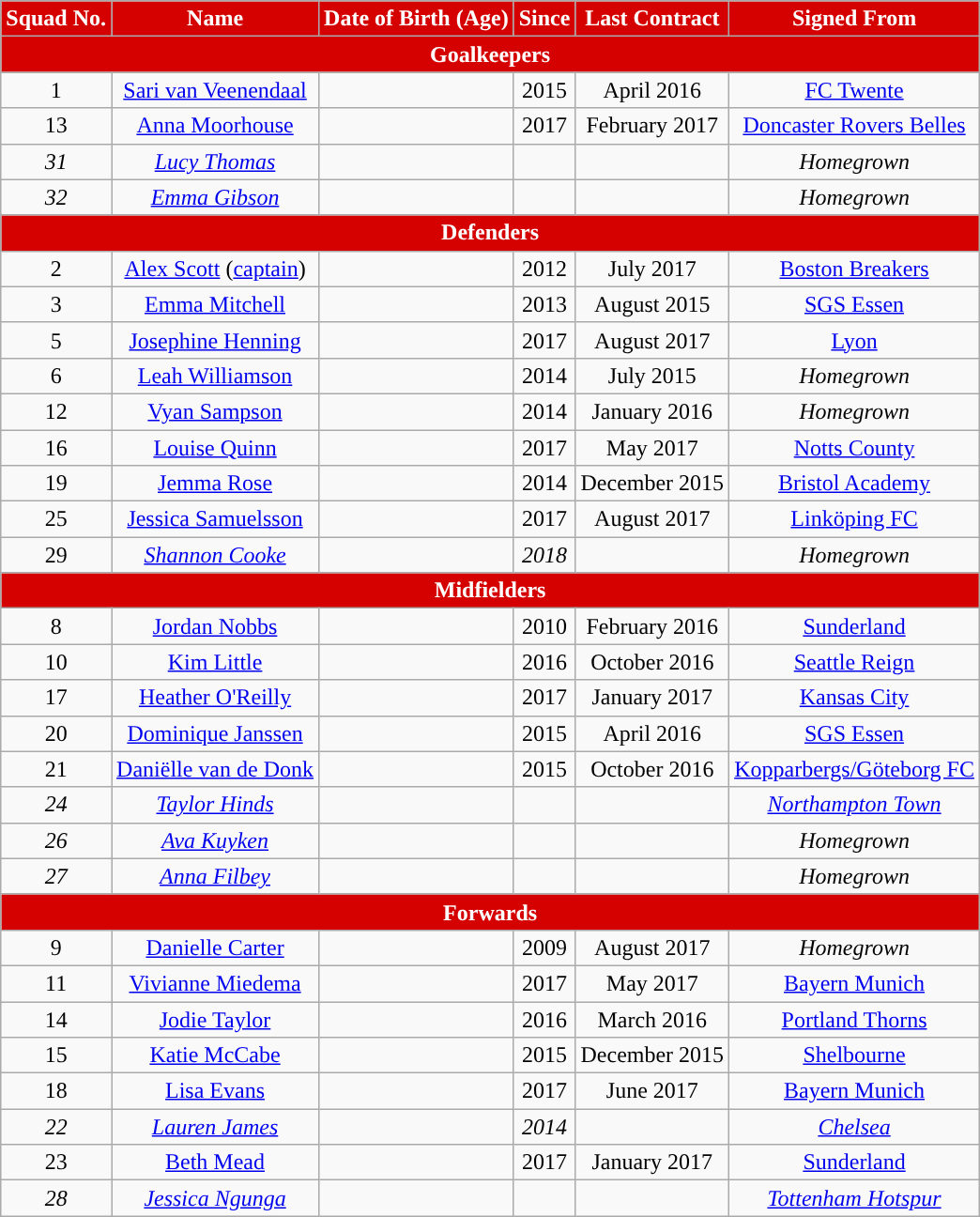<table class="wikitable" style="text-align:center; font-size:100%; ">
<tr>
<th style="background:#d50000; color:white; text-align:center;">Squad No.</th>
<th style="background:#d50000; color:white; text-align:center;">Name</th>
<th style="background:#d50000; color:white; text-align:center;">Date of Birth (Age)</th>
<th style="background:#d50000; color:white; text-align:center;">Since</th>
<th style="background:#d50000; color:white; text-align:center;">Last Contract</th>
<th style="background:#d50000; color:white; text-align:center;">Signed From</th>
</tr>
<tr>
<th colspan="6" style="background:#d50000; color:white; text-align:center">Goalkeepers</th>
</tr>
<tr>
<td>1</td>
<td> <a href='#'>Sari van Veenendaal</a></td>
<td></td>
<td>2015</td>
<td>April 2016</td>
<td> <a href='#'>FC Twente</a></td>
</tr>
<tr>
<td>13</td>
<td> <a href='#'>Anna Moorhouse</a></td>
<td></td>
<td>2017</td>
<td>February 2017</td>
<td> <a href='#'>Doncaster Rovers Belles</a></td>
</tr>
<tr>
<td><em>31</em></td>
<td><em> <a href='#'>Lucy Thomas</a></em></td>
<td><em></em></td>
<td></td>
<td></td>
<td><em>Homegrown</em></td>
</tr>
<tr>
<td><em>32</em></td>
<td><em> <a href='#'>Emma Gibson</a></em></td>
<td></td>
<td></td>
<td></td>
<td><em>Homegrown</em></td>
</tr>
<tr>
<th colspan="6" style="background:#d50000; color:white; text-align:center">Defenders</th>
</tr>
<tr>
<td>2</td>
<td> <a href='#'>Alex Scott</a> (<a href='#'>captain</a>)</td>
<td></td>
<td>2012</td>
<td>July 2017</td>
<td> <a href='#'>Boston Breakers</a></td>
</tr>
<tr>
<td>3</td>
<td> <a href='#'>Emma Mitchell</a></td>
<td></td>
<td>2013</td>
<td>August 2015</td>
<td> <a href='#'>SGS Essen</a></td>
</tr>
<tr>
<td>5</td>
<td> <a href='#'>Josephine Henning</a></td>
<td></td>
<td>2017</td>
<td>August 2017</td>
<td> <a href='#'>Lyon</a></td>
</tr>
<tr>
<td>6</td>
<td> <a href='#'>Leah Williamson</a></td>
<td></td>
<td>2014</td>
<td>July 2015</td>
<td><em>Homegrown</em></td>
</tr>
<tr>
<td>12</td>
<td> <a href='#'>Vyan Sampson</a></td>
<td></td>
<td>2014</td>
<td>January 2016</td>
<td><em>Homegrown</em></td>
</tr>
<tr>
<td>16</td>
<td> <a href='#'>Louise Quinn</a></td>
<td></td>
<td>2017</td>
<td>May 2017</td>
<td> <a href='#'>Notts County</a></td>
</tr>
<tr>
<td>19</td>
<td> <a href='#'>Jemma Rose</a></td>
<td></td>
<td>2014</td>
<td>December 2015</td>
<td> <a href='#'>Bristol Academy</a></td>
</tr>
<tr>
<td>25</td>
<td> <a href='#'>Jessica Samuelsson</a></td>
<td></td>
<td>2017</td>
<td>August 2017</td>
<td> <a href='#'>Linköping FC</a></td>
</tr>
<tr>
<td>29</td>
<td> <em><a href='#'>Shannon Cooke</a></em></td>
<td><em></em></td>
<td><em>2018</em></td>
<td></td>
<td><em>Homegrown</em></td>
</tr>
<tr>
<th colspan="6" style="background:#d50000; color:white; text-align:center">Midfielders</th>
</tr>
<tr>
<td>8</td>
<td> <a href='#'>Jordan Nobbs</a></td>
<td></td>
<td>2010</td>
<td>February 2016</td>
<td> <a href='#'>Sunderland</a></td>
</tr>
<tr>
<td>10</td>
<td> <a href='#'>Kim Little</a></td>
<td></td>
<td>2016</td>
<td>October 2016</td>
<td> <a href='#'>Seattle Reign</a></td>
</tr>
<tr>
<td>17</td>
<td> <a href='#'>Heather O'Reilly</a></td>
<td></td>
<td>2017</td>
<td>January 2017</td>
<td> <a href='#'>Kansas City</a></td>
</tr>
<tr>
<td>20</td>
<td> <a href='#'>Dominique Janssen</a></td>
<td></td>
<td>2015</td>
<td>April 2016</td>
<td> <a href='#'>SGS Essen</a></td>
</tr>
<tr>
<td>21</td>
<td> <a href='#'>Daniëlle van de Donk</a></td>
<td></td>
<td>2015</td>
<td>October 2016</td>
<td> <a href='#'>Kopparbergs/Göteborg FC</a></td>
</tr>
<tr>
<td><em>24</em></td>
<td><em> <a href='#'>Taylor Hinds</a></em></td>
<td><em></em></td>
<td></td>
<td></td>
<td><em> <a href='#'>Northampton Town</a></em></td>
</tr>
<tr>
<td><em>26</em></td>
<td><em> <a href='#'>Ava Kuyken</a></em></td>
<td><em></em></td>
<td></td>
<td></td>
<td><em>Homegrown</em></td>
</tr>
<tr>
<td><em>27</em></td>
<td><em> <a href='#'>Anna Filbey</a></em></td>
<td><em></em></td>
<td></td>
<td></td>
<td><em>Homegrown</em></td>
</tr>
<tr>
<th colspan="6" style="background:#d50000; color:white; text-align:center">Forwards</th>
</tr>
<tr>
<td>9</td>
<td> <a href='#'>Danielle Carter</a></td>
<td></td>
<td>2009</td>
<td>August 2017</td>
<td><em>Homegrown</em></td>
</tr>
<tr>
<td>11</td>
<td> <a href='#'>Vivianne Miedema</a></td>
<td></td>
<td>2017</td>
<td>May 2017</td>
<td> <a href='#'>Bayern Munich</a></td>
</tr>
<tr>
<td>14</td>
<td> <a href='#'>Jodie Taylor</a></td>
<td></td>
<td>2016</td>
<td>March 2016</td>
<td> <a href='#'>Portland Thorns</a></td>
</tr>
<tr>
<td>15</td>
<td> <a href='#'>Katie McCabe</a></td>
<td></td>
<td>2015</td>
<td>December 2015</td>
<td> <a href='#'>Shelbourne</a></td>
</tr>
<tr>
<td>18</td>
<td> <a href='#'>Lisa Evans</a></td>
<td></td>
<td>2017</td>
<td>June 2017</td>
<td> <a href='#'>Bayern Munich</a></td>
</tr>
<tr>
<td><em>22</em></td>
<td><em> <a href='#'>Lauren James</a></em></td>
<td><em></em></td>
<td><em>2014</em></td>
<td></td>
<td><em> <a href='#'>Chelsea</a></em></td>
</tr>
<tr>
<td>23</td>
<td> <a href='#'>Beth Mead</a></td>
<td></td>
<td>2017</td>
<td>January 2017</td>
<td> <a href='#'>Sunderland</a></td>
</tr>
<tr>
<td><em>28</em></td>
<td><em> <a href='#'>Jessica Ngunga</a></em></td>
<td><em></em></td>
<td></td>
<td></td>
<td><em> <a href='#'>Tottenham Hotspur</a></em></td>
</tr>
</table>
